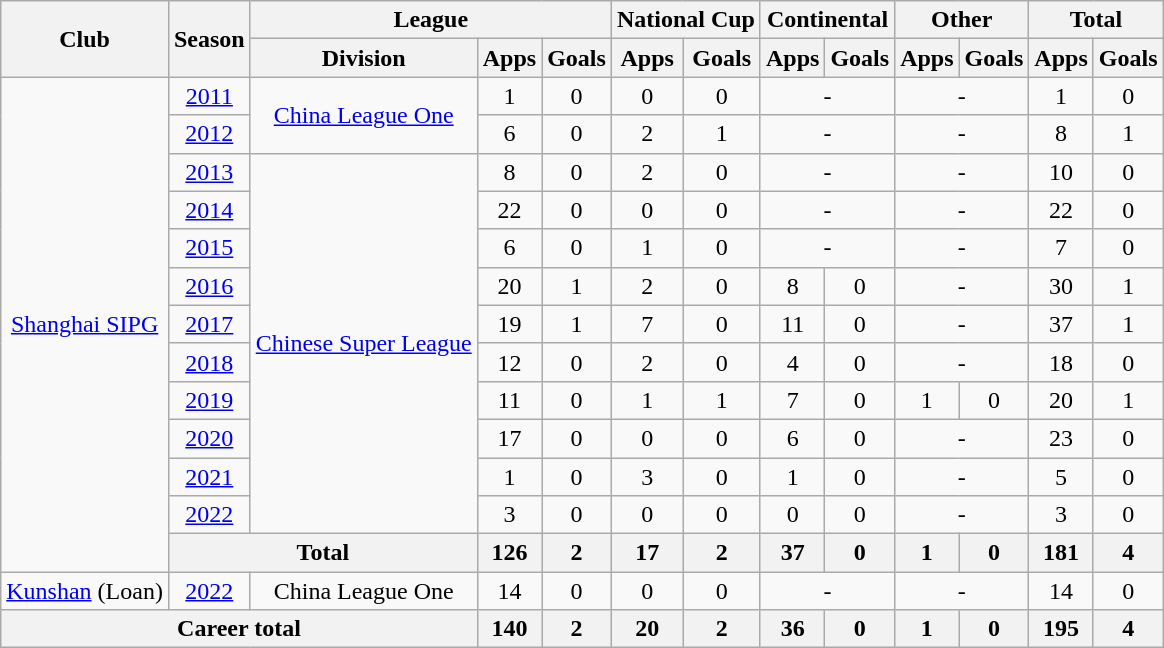<table class="wikitable" style="text-align: center">
<tr>
<th rowspan="2">Club</th>
<th rowspan="2">Season</th>
<th colspan="3">League</th>
<th colspan="2">National Cup</th>
<th colspan="2">Continental</th>
<th colspan="2">Other</th>
<th colspan="2">Total</th>
</tr>
<tr>
<th>Division</th>
<th>Apps</th>
<th>Goals</th>
<th>Apps</th>
<th>Goals</th>
<th>Apps</th>
<th>Goals</th>
<th>Apps</th>
<th>Goals</th>
<th>Apps</th>
<th>Goals</th>
</tr>
<tr>
<td rowspan=13><a href='#'>Shanghai SIPG</a></td>
<td><a href='#'>2011</a></td>
<td rowspan="2"><a href='#'>China League One</a></td>
<td>1</td>
<td>0</td>
<td>0</td>
<td>0</td>
<td colspan="2">-</td>
<td colspan="2">-</td>
<td>1</td>
<td>0</td>
</tr>
<tr>
<td><a href='#'>2012</a></td>
<td>6</td>
<td>0</td>
<td>2</td>
<td>1</td>
<td colspan="2">-</td>
<td colspan="2">-</td>
<td>8</td>
<td>1</td>
</tr>
<tr>
<td><a href='#'>2013</a></td>
<td rowspan="10"><a href='#'>Chinese Super League</a></td>
<td>8</td>
<td>0</td>
<td>2</td>
<td>0</td>
<td colspan="2">-</td>
<td colspan="2">-</td>
<td>10</td>
<td>0</td>
</tr>
<tr>
<td><a href='#'>2014</a></td>
<td>22</td>
<td>0</td>
<td>0</td>
<td>0</td>
<td colspan="2">-</td>
<td colspan="2">-</td>
<td>22</td>
<td>0</td>
</tr>
<tr>
<td><a href='#'>2015</a></td>
<td>6</td>
<td>0</td>
<td>1</td>
<td>0</td>
<td colspan="2">-</td>
<td colspan="2">-</td>
<td>7</td>
<td>0</td>
</tr>
<tr>
<td><a href='#'>2016</a></td>
<td>20</td>
<td>1</td>
<td>2</td>
<td>0</td>
<td>8</td>
<td>0</td>
<td colspan="2">-</td>
<td>30</td>
<td>1</td>
</tr>
<tr>
<td><a href='#'>2017</a></td>
<td>19</td>
<td>1</td>
<td>7</td>
<td>0</td>
<td>11</td>
<td>0</td>
<td colspan="2">-</td>
<td>37</td>
<td>1</td>
</tr>
<tr>
<td><a href='#'>2018</a></td>
<td>12</td>
<td>0</td>
<td>2</td>
<td>0</td>
<td>4</td>
<td>0</td>
<td colspan="2">-</td>
<td>18</td>
<td>0</td>
</tr>
<tr>
<td><a href='#'>2019</a></td>
<td>11</td>
<td>0</td>
<td>1</td>
<td>1</td>
<td>7</td>
<td>0</td>
<td>1</td>
<td>0</td>
<td>20</td>
<td>1</td>
</tr>
<tr>
<td><a href='#'>2020</a></td>
<td>17</td>
<td>0</td>
<td>0</td>
<td>0</td>
<td>6</td>
<td>0</td>
<td colspan="2">-</td>
<td>23</td>
<td>0</td>
</tr>
<tr>
<td><a href='#'>2021</a></td>
<td>1</td>
<td>0</td>
<td>3</td>
<td>0</td>
<td>1</td>
<td>0</td>
<td colspan="2">-</td>
<td>5</td>
<td>0</td>
</tr>
<tr>
<td><a href='#'>2022</a></td>
<td>3</td>
<td>0</td>
<td>0</td>
<td>0</td>
<td>0</td>
<td>0</td>
<td colspan="2">-</td>
<td>3</td>
<td>0</td>
</tr>
<tr>
<th colspan=2>Total</th>
<th>126</th>
<th>2</th>
<th>17</th>
<th>2</th>
<th>37</th>
<th>0</th>
<th>1</th>
<th>0</th>
<th>181</th>
<th>4</th>
</tr>
<tr>
<td><a href='#'>Kunshan</a> (Loan)</td>
<td><a href='#'>2022</a></td>
<td>China League One</td>
<td>14</td>
<td>0</td>
<td>0</td>
<td>0</td>
<td colspan="2">-</td>
<td colspan="2">-</td>
<td>14</td>
<td>0</td>
</tr>
<tr>
<th colspan=3>Career total</th>
<th>140</th>
<th>2</th>
<th>20</th>
<th>2</th>
<th>36</th>
<th>0</th>
<th>1</th>
<th>0</th>
<th>195</th>
<th>4</th>
</tr>
</table>
